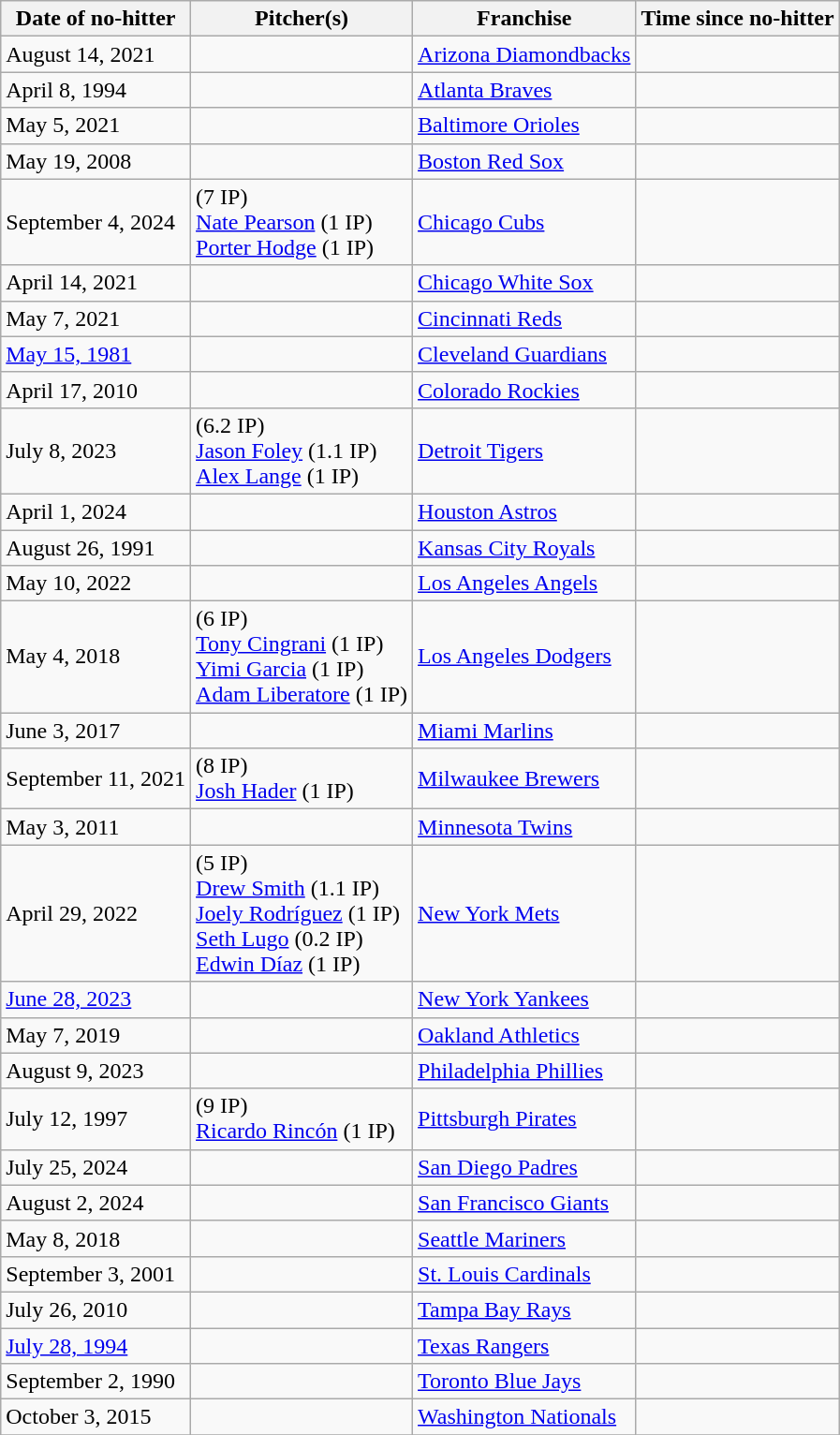<table class="wikitable sortable">
<tr>
<th>Date of no-hitter</th>
<th>Pitcher(s)</th>
<th>Franchise</th>
<th>Time since no-hitter</th>
</tr>
<tr>
<td>August 14, 2021</td>
<td></td>
<td><a href='#'>Arizona Diamondbacks</a></td>
<td></td>
</tr>
<tr>
<td>April 8, 1994</td>
<td></td>
<td><a href='#'>Atlanta Braves</a></td>
<td></td>
</tr>
<tr>
<td>May 5, 2021</td>
<td></td>
<td><a href='#'>Baltimore Orioles</a></td>
<td></td>
</tr>
<tr>
<td>May 19, 2008</td>
<td></td>
<td><a href='#'>Boston Red Sox</a></td>
<td></td>
</tr>
<tr>
<td>September 4, 2024</td>
<td> (7 IP)<br><a href='#'>Nate Pearson</a> (1 IP)<br><a href='#'>Porter Hodge</a> (1 IP)</td>
<td><a href='#'>Chicago Cubs</a></td>
<td></td>
</tr>
<tr>
<td>April 14, 2021</td>
<td></td>
<td><a href='#'>Chicago White Sox</a></td>
<td></td>
</tr>
<tr>
<td>May 7, 2021</td>
<td></td>
<td><a href='#'>Cincinnati Reds</a></td>
<td></td>
</tr>
<tr>
<td><a href='#'>May 15, 1981</a></td>
<td></td>
<td><a href='#'>Cleveland Guardians</a></td>
<td></td>
</tr>
<tr>
<td>April 17, 2010</td>
<td></td>
<td><a href='#'>Colorado Rockies</a></td>
<td></td>
</tr>
<tr>
<td>July 8, 2023</td>
<td> (6.2 IP)<br><a href='#'>Jason Foley</a> (1.1 IP)<br><a href='#'>Alex Lange</a> (1 IP)</td>
<td><a href='#'>Detroit Tigers</a></td>
<td></td>
</tr>
<tr>
<td>April 1, 2024</td>
<td></td>
<td><a href='#'>Houston Astros</a></td>
<td></td>
</tr>
<tr>
<td>August 26, 1991</td>
<td></td>
<td><a href='#'>Kansas City Royals</a></td>
<td></td>
</tr>
<tr>
<td>May 10, 2022</td>
<td></td>
<td><a href='#'>Los Angeles Angels</a></td>
<td></td>
</tr>
<tr>
<td>May 4, 2018</td>
<td> (6 IP)<br><a href='#'>Tony Cingrani</a> (1 IP)<br><a href='#'>Yimi Garcia</a> (1 IP)<br><a href='#'>Adam Liberatore</a> (1 IP)</td>
<td><a href='#'>Los Angeles Dodgers</a></td>
<td></td>
</tr>
<tr>
<td>June 3, 2017</td>
<td></td>
<td><a href='#'>Miami Marlins</a></td>
<td></td>
</tr>
<tr>
<td>September 11, 2021</td>
<td> (8 IP)<br><a href='#'>Josh Hader</a> (1 IP)</td>
<td><a href='#'>Milwaukee Brewers</a></td>
<td></td>
</tr>
<tr>
<td>May 3, 2011</td>
<td></td>
<td><a href='#'>Minnesota Twins</a></td>
<td></td>
</tr>
<tr>
<td>April 29, 2022</td>
<td> (5 IP)<br><a href='#'>Drew Smith</a> (1.1 IP)<br> <a href='#'>Joely Rodríguez</a> (1 IP)<br> <a href='#'>Seth Lugo</a> (0.2 IP)<br> <a href='#'>Edwin Díaz</a> (1 IP)</td>
<td><a href='#'>New York Mets</a></td>
<td></td>
</tr>
<tr>
<td><a href='#'>June 28, 2023</a></td>
<td></td>
<td><a href='#'>New York Yankees</a></td>
<td></td>
</tr>
<tr>
<td>May 7, 2019</td>
<td></td>
<td><a href='#'>Oakland Athletics</a></td>
<td></td>
</tr>
<tr>
<td>August 9, 2023</td>
<td></td>
<td><a href='#'>Philadelphia Phillies</a></td>
<td></td>
</tr>
<tr>
<td>July 12, 1997</td>
<td> (9 IP)<br><a href='#'>Ricardo Rincón</a> (1 IP)</td>
<td><a href='#'>Pittsburgh Pirates</a></td>
<td></td>
</tr>
<tr>
<td>July 25, 2024</td>
<td></td>
<td><a href='#'>San Diego Padres</a></td>
<td></td>
</tr>
<tr>
<td>August 2, 2024</td>
<td></td>
<td><a href='#'>San Francisco Giants</a></td>
<td></td>
</tr>
<tr>
<td>May 8, 2018</td>
<td></td>
<td><a href='#'>Seattle Mariners</a></td>
<td></td>
</tr>
<tr>
<td>September 3, 2001</td>
<td></td>
<td><a href='#'>St. Louis Cardinals</a></td>
<td></td>
</tr>
<tr>
<td>July 26, 2010</td>
<td></td>
<td><a href='#'>Tampa Bay Rays</a></td>
<td></td>
</tr>
<tr>
<td><a href='#'>July 28, 1994</a></td>
<td></td>
<td><a href='#'>Texas Rangers</a></td>
<td></td>
</tr>
<tr>
<td>September 2, 1990</td>
<td></td>
<td><a href='#'>Toronto Blue Jays</a></td>
<td></td>
</tr>
<tr>
<td>October 3, 2015</td>
<td></td>
<td><a href='#'>Washington Nationals</a></td>
<td></td>
</tr>
<tr>
</tr>
</table>
